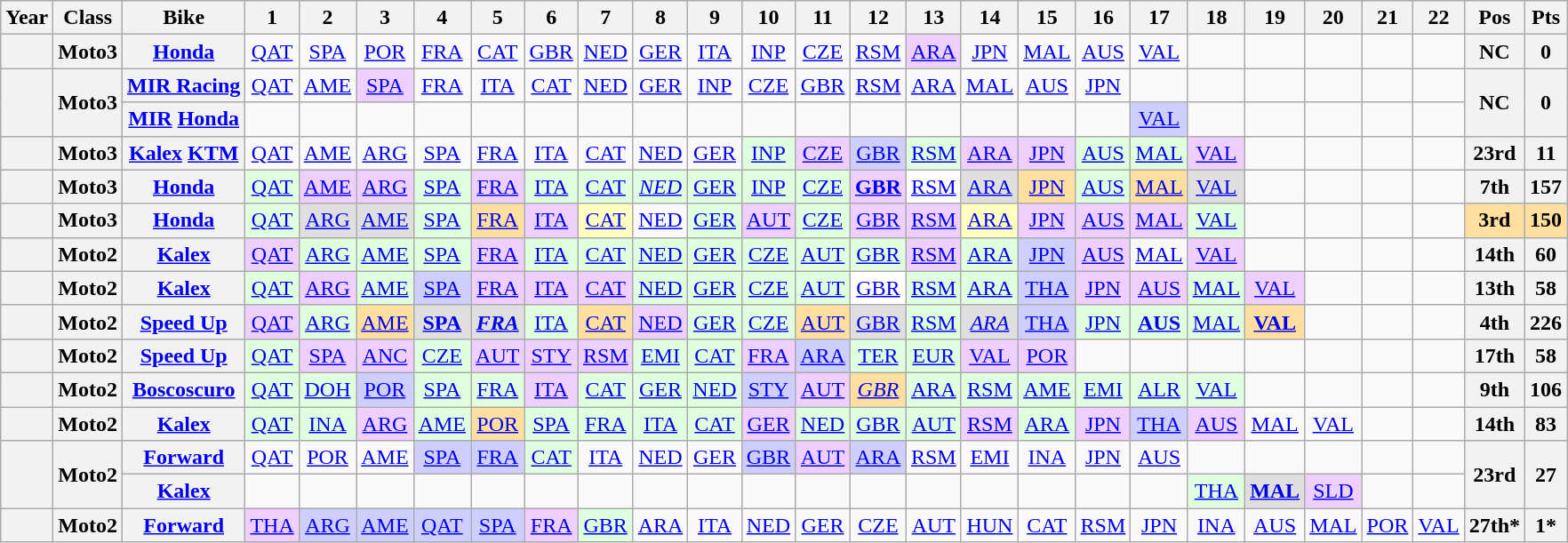<table class="wikitable" style="text-align:center;">
<tr>
<th>Year</th>
<th>Class</th>
<th>Bike</th>
<th>1</th>
<th>2</th>
<th>3</th>
<th>4</th>
<th>5</th>
<th>6</th>
<th>7</th>
<th>8</th>
<th>9</th>
<th>10</th>
<th>11</th>
<th>12</th>
<th>13</th>
<th>14</th>
<th>15</th>
<th>16</th>
<th>17</th>
<th>18</th>
<th>19</th>
<th>20</th>
<th>21</th>
<th>22</th>
<th>Pos</th>
<th>Pts</th>
</tr>
<tr>
<th></th>
<th>Moto3</th>
<th><a href='#'>Honda</a></th>
<td><a href='#'>QAT</a></td>
<td><a href='#'>SPA</a></td>
<td><a href='#'>POR</a></td>
<td><a href='#'>FRA</a></td>
<td><a href='#'>CAT</a></td>
<td><a href='#'>GBR</a></td>
<td><a href='#'>NED</a></td>
<td><a href='#'>GER</a></td>
<td><a href='#'>ITA</a></td>
<td><a href='#'>INP</a></td>
<td><a href='#'>CZE</a></td>
<td><a href='#'>RSM</a></td>
<td style="background:#EFCFFF;"><a href='#'>ARA</a><br></td>
<td><a href='#'>JPN</a></td>
<td><a href='#'>MAL</a></td>
<td><a href='#'>AUS</a></td>
<td><a href='#'>VAL</a></td>
<td></td>
<td></td>
<td></td>
<td></td>
<td></td>
<th>NC</th>
<th>0</th>
</tr>
<tr>
<th rowspan="2"></th>
<th rowspan="2">Moto3</th>
<th><a href='#'>MIR Racing</a></th>
<td><a href='#'>QAT</a></td>
<td><a href='#'>AME</a></td>
<td style="background:#EFCFFF;"><a href='#'>SPA</a><br></td>
<td><a href='#'>FRA</a></td>
<td><a href='#'>ITA</a></td>
<td><a href='#'>CAT</a></td>
<td><a href='#'>NED</a></td>
<td><a href='#'>GER</a></td>
<td><a href='#'>INP</a></td>
<td><a href='#'>CZE</a></td>
<td><a href='#'>GBR</a></td>
<td><a href='#'>RSM</a></td>
<td><a href='#'>ARA</a></td>
<td><a href='#'>MAL</a></td>
<td><a href='#'>AUS</a></td>
<td><a href='#'>JPN</a></td>
<td></td>
<td></td>
<td></td>
<td></td>
<td></td>
<td></td>
<th rowspan="2">NC</th>
<th rowspan="2">0</th>
</tr>
<tr>
<th><a href='#'>MIR</a> <a href='#'>Honda</a></th>
<td></td>
<td></td>
<td></td>
<td></td>
<td></td>
<td></td>
<td></td>
<td></td>
<td></td>
<td></td>
<td></td>
<td></td>
<td></td>
<td></td>
<td></td>
<td></td>
<td style="background:#CFCFFF;"><a href='#'>VAL</a><br></td>
<td></td>
<td></td>
<td></td>
<td></td>
</tr>
<tr>
<th></th>
<th>Moto3</th>
<th><a href='#'>Kalex</a> <a href='#'>KTM</a></th>
<td><a href='#'>QAT</a></td>
<td><a href='#'>AME</a></td>
<td><a href='#'>ARG</a></td>
<td><a href='#'>SPA</a></td>
<td><a href='#'>FRA</a></td>
<td><a href='#'>ITA</a></td>
<td><a href='#'>CAT</a></td>
<td><a href='#'>NED</a></td>
<td><a href='#'>GER</a></td>
<td style="background:#DFFFDF;"><a href='#'>INP</a><br></td>
<td style="background:#EFCFFF;"><a href='#'>CZE</a><br></td>
<td style="background:#CFCFFF;"><a href='#'>GBR</a><br></td>
<td style="background:#DFFFDF;"><a href='#'>RSM</a><br></td>
<td style="background:#EFCFFF;"><a href='#'>ARA</a><br></td>
<td style="background:#EFCFFF;"><a href='#'>JPN</a><br></td>
<td style="background:#DFFFDF;"><a href='#'>AUS</a><br></td>
<td style="background:#DFFFDF;"><a href='#'>MAL</a><br></td>
<td style="background:#EFCFFF;"><a href='#'>VAL</a><br></td>
<td></td>
<td></td>
<td></td>
<td></td>
<th>23rd</th>
<th>11</th>
</tr>
<tr>
<th></th>
<th>Moto3</th>
<th><a href='#'>Honda</a></th>
<td style="background:#DFFFDF;"><a href='#'>QAT</a><br></td>
<td style="background:#EFCFFF;"><a href='#'>AME</a><br></td>
<td style="background:#EFCFFF;"><a href='#'>ARG</a><br></td>
<td style="background:#DFFFDF;"><a href='#'>SPA</a><br></td>
<td style="background:#EFCFFF;"><a href='#'>FRA</a><br></td>
<td style="background:#DFFFDF;"><a href='#'>ITA</a><br></td>
<td style="background:#DFFFDF;"><a href='#'>CAT</a><br></td>
<td style="background:#DFFFDF;"><em><a href='#'>NED</a></em><br></td>
<td style="background:#DFFFDF;"><a href='#'>GER</a><br></td>
<td style="background:#DFFFDF;"><a href='#'>INP</a><br></td>
<td style="background:#DFFFDF;"><a href='#'>CZE</a><br></td>
<td style="background:#EFCFFF;"><strong><a href='#'>GBR</a></strong><br></td>
<td style="background:#FFFFFF;"><a href='#'>RSM</a><br></td>
<td style="background:#DFDFDF;"><a href='#'>ARA</a><br></td>
<td style="background:#FFDF9F;"><a href='#'>JPN</a><br></td>
<td style="background:#DFFFDF;"><a href='#'>AUS</a><br></td>
<td style="background:#FFDF9F;"><a href='#'>MAL</a><br></td>
<td style="background:#DFDFDF;"><a href='#'>VAL</a><br></td>
<td></td>
<td></td>
<td></td>
<td></td>
<th>7th</th>
<th>157</th>
</tr>
<tr>
<th></th>
<th>Moto3</th>
<th><a href='#'>Honda</a></th>
<td style="background:#DFFFDF;"><a href='#'>QAT</a><br></td>
<td style="background:#DFDFDF;"><a href='#'>ARG</a><br></td>
<td style="background:#DFDFDF;"><a href='#'>AME</a><br></td>
<td style="background:#DFFFDF;"><a href='#'>SPA</a><br></td>
<td style="background:#FFDF9F;"><a href='#'>FRA</a><br></td>
<td style="background:#EFCFFF;"><a href='#'>ITA</a><br></td>
<td style="background:#FFFFBF;"><a href='#'>CAT</a><br></td>
<td><a href='#'>NED</a></td>
<td style="background:#DFFFDF;"><a href='#'>GER</a><br></td>
<td style="background:#EFCFFF;"><a href='#'>AUT</a><br></td>
<td style="background:#DFFFDF;"><a href='#'>CZE</a><br></td>
<td style="background:#EFCFFF;"><a href='#'>GBR</a><br></td>
<td style="background:#EFCFFF;"><a href='#'>RSM</a><br></td>
<td style="background:#FFFFBF;"><a href='#'>ARA</a><br></td>
<td style="background:#EFCFFF;"><a href='#'>JPN</a><br></td>
<td style="background:#EFCFFF;"><a href='#'>AUS</a><br></td>
<td style="background:#EFCFFF;"><a href='#'>MAL</a><br></td>
<td style="background:#DFFFDF;"><a href='#'>VAL</a><br></td>
<td></td>
<td></td>
<td></td>
<td></td>
<th style="background:#FFDF9F;">3rd</th>
<th style="background:#FFDF9F;">150</th>
</tr>
<tr>
<th></th>
<th>Moto2</th>
<th><a href='#'>Kalex</a></th>
<td style="background:#efcfff;"><a href='#'>QAT</a><br></td>
<td style="background:#dfffdf;"><a href='#'>ARG</a><br></td>
<td style="background:#dfffdf;"><a href='#'>AME</a><br></td>
<td style="background:#dfffdf;"><a href='#'>SPA</a><br></td>
<td style="background:#efcfff;"><a href='#'>FRA</a><br></td>
<td style="background:#dfffdf;"><a href='#'>ITA</a><br></td>
<td style="background:#dfffdf;"><a href='#'>CAT</a><br></td>
<td style="background:#dfffdf;"><a href='#'>NED</a><br></td>
<td style="background:#dfffdf;"><a href='#'>GER</a><br></td>
<td style="background:#dfffdf;"><a href='#'>CZE</a><br></td>
<td style="background:#dfffdf;"><a href='#'>AUT</a><br></td>
<td style="background:#dfffdf;"><a href='#'>GBR</a><br></td>
<td style="background:#efcfff;"><a href='#'>RSM</a><br></td>
<td style="background:#dfffdf;"><a href='#'>ARA</a><br></td>
<td style="background:#cfcfff;"><a href='#'>JPN</a><br></td>
<td style="background:#efcfff;"><a href='#'>AUS</a><br></td>
<td><a href='#'>MAL</a></td>
<td style="background:#efcfff;"><a href='#'>VAL</a><br></td>
<td></td>
<td></td>
<td></td>
<td></td>
<th>14th</th>
<th>60</th>
</tr>
<tr>
<th></th>
<th>Moto2</th>
<th><a href='#'>Kalex</a></th>
<td style="background:#DFFFDF;"><a href='#'>QAT</a><br></td>
<td style="background:#EFCFFF;"><a href='#'>ARG</a><br></td>
<td style="background:#DFFFDF;"><a href='#'>AME</a><br></td>
<td style="background:#CFCFFF;"><a href='#'>SPA</a><br></td>
<td style="background:#EFCFFF;"><a href='#'>FRA</a><br></td>
<td style="background:#EFCFFF;"><a href='#'>ITA</a><br></td>
<td style="background:#EFCFFF;"><a href='#'>CAT</a><br></td>
<td style="background:#DFFFDF;"><a href='#'>NED</a><br></td>
<td style="background:#DFFFDF;"><a href='#'>GER</a><br></td>
<td style="background:#DFFFDF;"><a href='#'>CZE</a><br></td>
<td style="background:#DFFFDF;"><a href='#'>AUT</a><br></td>
<td style="background:#FFFFFF;"><a href='#'>GBR</a><br></td>
<td style="background:#DFFFDF;"><a href='#'>RSM</a><br></td>
<td style="background:#DFFFDF;"><a href='#'>ARA</a><br></td>
<td style="background:#CFCFFF;"><a href='#'>THA</a><br></td>
<td style="background:#EFCFFF;"><a href='#'>JPN</a><br></td>
<td style="background:#EFCFFF;"><a href='#'>AUS</a><br></td>
<td style="background:#DFFFDF;"><a href='#'>MAL</a><br></td>
<td style="background:#EFCFFF;"><a href='#'>VAL</a><br></td>
<td></td>
<td></td>
<td></td>
<th>13th</th>
<th>58</th>
</tr>
<tr>
<th></th>
<th>Moto2</th>
<th><a href='#'>Speed Up</a></th>
<td style="background:#efcfff;"><a href='#'>QAT</a><br></td>
<td style="background:#dfffdf;"><a href='#'>ARG</a><br></td>
<td style="background:#ffdf9f;"><a href='#'>AME</a><br></td>
<td style="background:#dfdfdf;"><strong><a href='#'>SPA</a></strong><br></td>
<td style="background:#dfdfdf;"><strong><em><a href='#'>FRA</a></em></strong><br></td>
<td style="background:#dfffdf;"><a href='#'>ITA</a><br></td>
<td style="background:#ffdf9f;"><a href='#'>CAT</a><br></td>
<td style="background:#efcfff;"><a href='#'>NED</a><br></td>
<td style="background:#dfffdf;"><a href='#'>GER</a><br></td>
<td style="background:#dfffdf;"><a href='#'>CZE</a><br></td>
<td style="background:#ffdf9f;"><a href='#'>AUT</a><br></td>
<td style="background:#dfdfdf;"><a href='#'>GBR</a><br></td>
<td style="background:#dfffdf;"><a href='#'>RSM</a><br></td>
<td style="background:#dfdfdf;"><em><a href='#'>ARA</a></em><br></td>
<td style="background:#cfcfff;"><a href='#'>THA</a><br></td>
<td style="background:#dfffdf;"><a href='#'>JPN</a><br></td>
<td style="background:#dfffdf;"><strong><a href='#'>AUS</a></strong><br></td>
<td style="background:#dfffdf;"><a href='#'>MAL</a><br></td>
<td style="background:#ffdf9f;"><strong><a href='#'>VAL</a></strong><br></td>
<td></td>
<td></td>
<td></td>
<th>4th</th>
<th>226</th>
</tr>
<tr>
<th></th>
<th>Moto2</th>
<th><a href='#'>Speed Up</a></th>
<td style="background:#dfffdf;"><a href='#'>QAT</a><br></td>
<td style="background:#efcfff;"><a href='#'>SPA</a><br></td>
<td style="background:#efcfff;"><a href='#'>ANC</a><br></td>
<td style="background:#dfffdf;"><a href='#'>CZE</a><br></td>
<td style="background:#efcfff;"><a href='#'>AUT</a><br></td>
<td style="background:#efcfff;"><a href='#'>STY</a><br></td>
<td style="background:#efcfff;"><a href='#'>RSM</a><br></td>
<td style="background:#dfffdf;"><a href='#'>EMI</a><br></td>
<td style="background:#dfffdf;"><a href='#'>CAT</a><br></td>
<td style="background:#efcfff;"><a href='#'>FRA</a><br></td>
<td style="background:#cfcfff;"><a href='#'>ARA</a><br></td>
<td style="background:#dfffdf;"><a href='#'>TER</a><br></td>
<td style="background:#dfffdf;"><a href='#'>EUR</a><br></td>
<td style="background:#efcfff;"><a href='#'>VAL</a><br></td>
<td style="background:#efcfff;"><a href='#'>POR</a><br></td>
<td></td>
<td></td>
<td></td>
<td></td>
<td></td>
<td></td>
<td></td>
<th>17th</th>
<th>58</th>
</tr>
<tr>
<th></th>
<th>Moto2</th>
<th><a href='#'>Boscoscuro</a></th>
<td style="background:#dfffdf;"><a href='#'>QAT</a><br></td>
<td style="background:#dfffdf;"><a href='#'>DOH</a><br></td>
<td style="background:#cfcfff;"><a href='#'>POR</a><br></td>
<td style="background:#dfffdf;"><a href='#'>SPA</a><br></td>
<td style="background:#dfffdf;"><a href='#'>FRA</a><br></td>
<td style="background:#efcfff;"><a href='#'>ITA</a><br></td>
<td style="background:#dfffdf;"><a href='#'>CAT</a><br></td>
<td style="background:#dfffdf;"><a href='#'>GER</a><br></td>
<td style="background:#dfffdf;"><a href='#'>NED</a><br></td>
<td style="background:#cfcfff;"><a href='#'>STY</a><br></td>
<td style="background:#efcfff;"><a href='#'>AUT</a><br></td>
<td style="background:#ffdf9f;"><em><a href='#'>GBR</a></em><br></td>
<td style="background:#dfffdf;"><a href='#'>ARA</a><br></td>
<td style="background:#dfffdf;"><a href='#'>RSM</a><br></td>
<td style="background:#dfffdf;"><a href='#'>AME</a><br></td>
<td style="background:#dfffdf;"><a href='#'>EMI</a><br></td>
<td style="background:#dfffdf;"><a href='#'>ALR</a><br></td>
<td style="background:#dfffdf;"><a href='#'>VAL</a><br></td>
<td></td>
<td></td>
<td></td>
<td></td>
<th>9th</th>
<th>106</th>
</tr>
<tr>
<th></th>
<th>Moto2</th>
<th><a href='#'>Kalex</a></th>
<td style="background:#dfffdf;"><a href='#'>QAT</a><br></td>
<td style="background:#dfffdf;"><a href='#'>INA</a><br></td>
<td style="background:#efcfff;"><a href='#'>ARG</a><br></td>
<td style="background:#dfffdf;"><a href='#'>AME</a><br></td>
<td style="background:#ffdf9f;"><a href='#'>POR</a><br></td>
<td style="background:#dfffdf;"><a href='#'>SPA</a><br></td>
<td style="background:#dfffdf;"><a href='#'>FRA</a><br></td>
<td style="background:#dfffdf;"><a href='#'>ITA</a><br></td>
<td style="background:#dfffdf;"><a href='#'>CAT</a><br></td>
<td style="background:#efcfff;"><a href='#'>GER</a><br></td>
<td style="background:#dfffdf;"><a href='#'>NED</a><br></td>
<td style="background:#dfffdf;"><a href='#'>GBR</a><br></td>
<td style="background:#dfffdf;"><a href='#'>AUT</a><br></td>
<td style="background:#efcfff;"><a href='#'>RSM</a><br></td>
<td style="background:#dfffdf;"><a href='#'>ARA</a><br></td>
<td style="background:#efcfff;"><a href='#'>JPN</a><br></td>
<td style="background:#cfcfff;"><a href='#'>THA</a><br></td>
<td style="background:#efcfff;"><a href='#'>AUS</a><br></td>
<td><a href='#'>MAL</a></td>
<td><a href='#'>VAL</a></td>
<td></td>
<td></td>
<th>14th</th>
<th>83</th>
</tr>
<tr>
<th rowspan="2"></th>
<th rowspan="2">Moto2</th>
<th><a href='#'>Forward</a></th>
<td><a href='#'>QAT</a></td>
<td><a href='#'>POR</a></td>
<td><a href='#'>AME</a></td>
<td style="background:#CFCFFF;"><a href='#'>SPA</a><br></td>
<td style="background:#CFCFFF;"><a href='#'>FRA</a><br></td>
<td style="background:#DFFFDF;"><a href='#'>CAT</a><br></td>
<td><a href='#'>ITA</a></td>
<td><a href='#'>NED</a></td>
<td><a href='#'>GER</a></td>
<td style="background:#CFCFFF;"><a href='#'>GBR</a><br></td>
<td style="background:#EFCFFF;"><a href='#'>AUT</a><br></td>
<td style="background:#CFCFFF;"><a href='#'>ARA</a><br></td>
<td><a href='#'>RSM</a></td>
<td><a href='#'>EMI</a></td>
<td><a href='#'>INA</a></td>
<td><a href='#'>JPN</a></td>
<td><a href='#'>AUS</a></td>
<td></td>
<td></td>
<td></td>
<td></td>
<td></td>
<th rowspan="2">23rd</th>
<th rowspan="2">27</th>
</tr>
<tr>
<th><a href='#'>Kalex</a></th>
<td></td>
<td></td>
<td></td>
<td></td>
<td></td>
<td></td>
<td></td>
<td></td>
<td></td>
<td></td>
<td></td>
<td></td>
<td></td>
<td></td>
<td></td>
<td></td>
<td></td>
<td style="background:#DFFFDF;"><a href='#'>THA</a><br></td>
<td style="background:#DFDFDF;"><strong><a href='#'>MAL</a></strong><br></td>
<td style="background:#EFCFFF;"><a href='#'>SLD</a><br></td>
<td></td>
<td></td>
</tr>
<tr>
<th></th>
<th>Moto2</th>
<th><a href='#'>Forward</a></th>
<td style="background:#EFCFFF;"><a href='#'>THA</a><br></td>
<td style="background:#CFCFFF;"><a href='#'>ARG</a><br></td>
<td style="background:#CFCFFF;"><a href='#'>AME</a><br></td>
<td style="background:#CFCFFF;"><a href='#'>QAT</a><br></td>
<td style="background:#CFCFFF;"><a href='#'>SPA</a><br></td>
<td style="background:#EFCFFF;"><a href='#'>FRA</a><br></td>
<td style="background:#DFFFDF;"><a href='#'>GBR</a><br></td>
<td><a href='#'>ARA</a></td>
<td><a href='#'>ITA</a></td>
<td><a href='#'>NED</a></td>
<td><a href='#'>GER</a></td>
<td><a href='#'>CZE</a></td>
<td><a href='#'>AUT</a></td>
<td><a href='#'>HUN</a></td>
<td><a href='#'>CAT</a></td>
<td><a href='#'>RSM</a></td>
<td><a href='#'>JPN</a></td>
<td><a href='#'>INA</a></td>
<td><a href='#'>AUS</a></td>
<td><a href='#'>MAL</a></td>
<td><a href='#'>POR</a></td>
<td><a href='#'>VAL</a></td>
<th>27th*</th>
<th>1*</th>
</tr>
</table>
